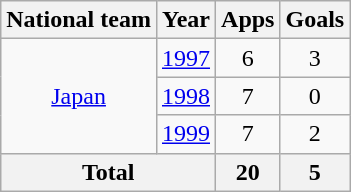<table class="wikitable" style="text-align:center">
<tr>
<th>National team</th>
<th>Year</th>
<th>Apps</th>
<th>Goals</th>
</tr>
<tr>
<td rowspan="3"><a href='#'>Japan</a></td>
<td><a href='#'>1997</a></td>
<td>6</td>
<td>3</td>
</tr>
<tr>
<td><a href='#'>1998</a></td>
<td>7</td>
<td>0</td>
</tr>
<tr>
<td><a href='#'>1999</a></td>
<td>7</td>
<td>2</td>
</tr>
<tr>
<th colspan="2">Total</th>
<th>20</th>
<th>5</th>
</tr>
</table>
